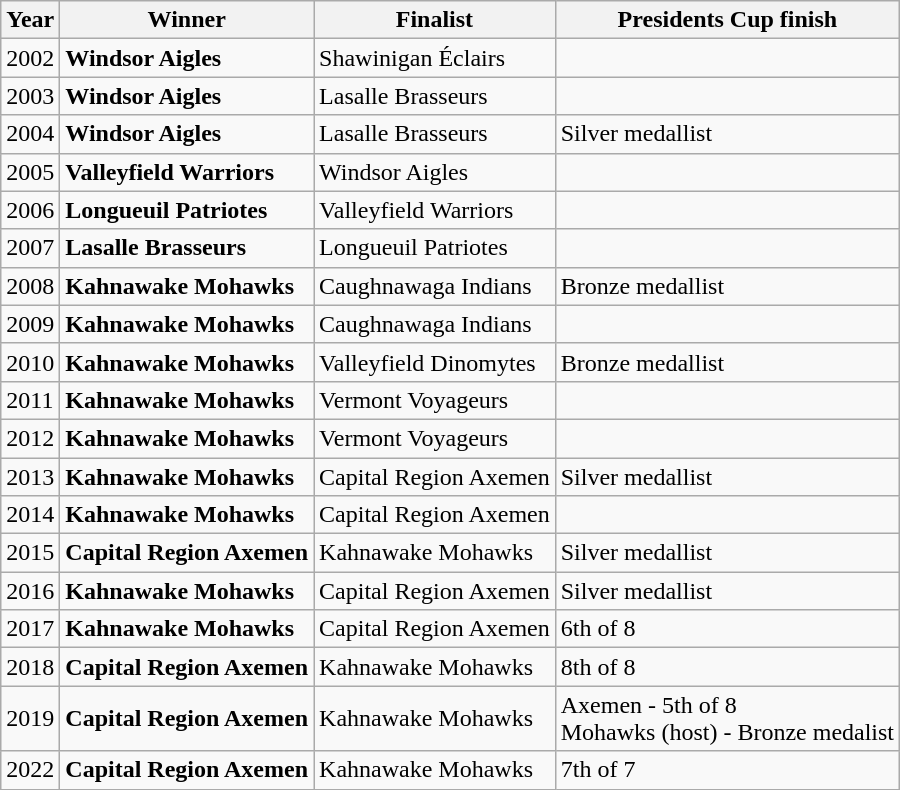<table class="wikitable">
<tr>
<th>Year</th>
<th>Winner</th>
<th>Finalist</th>
<th>Presidents Cup finish</th>
</tr>
<tr>
<td>2002</td>
<td><strong>Windsor Aigles</strong></td>
<td>Shawinigan Éclairs</td>
<td></td>
</tr>
<tr>
<td>2003</td>
<td><strong>Windsor Aigles</strong></td>
<td>Lasalle Brasseurs</td>
<td></td>
</tr>
<tr>
<td>2004</td>
<td><strong>Windsor Aigles</strong></td>
<td>Lasalle Brasseurs</td>
<td>Silver medallist</td>
</tr>
<tr>
<td>2005</td>
<td><strong>Valleyfield Warriors</strong></td>
<td>Windsor Aigles</td>
<td></td>
</tr>
<tr>
<td>2006</td>
<td><strong>Longueuil Patriotes</strong></td>
<td>Valleyfield Warriors</td>
<td></td>
</tr>
<tr>
<td>2007</td>
<td><strong>Lasalle Brasseurs</strong></td>
<td>Longueuil Patriotes</td>
<td></td>
</tr>
<tr>
<td>2008</td>
<td><strong>Kahnawake Mohawks</strong></td>
<td>Caughnawaga Indians</td>
<td>Bronze medallist</td>
</tr>
<tr>
<td>2009</td>
<td><strong>Kahnawake Mohawks</strong></td>
<td>Caughnawaga Indians</td>
<td></td>
</tr>
<tr>
<td>2010</td>
<td><strong>Kahnawake Mohawks</strong></td>
<td>Valleyfield Dinomytes</td>
<td>Bronze medallist</td>
</tr>
<tr>
<td>2011</td>
<td><strong>Kahnawake Mohawks</strong></td>
<td>Vermont Voyageurs</td>
<td></td>
</tr>
<tr>
<td>2012</td>
<td><strong>Kahnawake Mohawks</strong></td>
<td>Vermont Voyageurs</td>
<td></td>
</tr>
<tr>
<td>2013</td>
<td><strong>Kahnawake Mohawks</strong></td>
<td>Capital Region Axemen</td>
<td>Silver medallist</td>
</tr>
<tr>
<td>2014</td>
<td><strong>Kahnawake Mohawks</strong></td>
<td>Capital Region Axemen</td>
<td></td>
</tr>
<tr>
<td>2015</td>
<td><strong>Capital Region Axemen</strong></td>
<td>Kahnawake Mohawks</td>
<td>Silver medallist</td>
</tr>
<tr>
<td>2016</td>
<td><strong>Kahnawake Mohawks</strong></td>
<td>Capital Region Axemen</td>
<td>Silver medallist</td>
</tr>
<tr>
<td>2017</td>
<td><strong>Kahnawake Mohawks</strong></td>
<td>Capital Region Axemen</td>
<td>6th of 8</td>
</tr>
<tr>
<td>2018</td>
<td><strong>Capital Region Axemen</strong></td>
<td>Kahnawake Mohawks</td>
<td>8th of 8</td>
</tr>
<tr>
<td>2019</td>
<td><strong>Capital Region Axemen</strong></td>
<td>Kahnawake Mohawks</td>
<td>Axemen - 5th of 8<br>Mohawks (host) - Bronze medalist</td>
</tr>
<tr>
<td>2022</td>
<td><strong>Capital Region Axemen</strong></td>
<td>Kahnawake Mohawks</td>
<td>7th of 7</td>
</tr>
</table>
